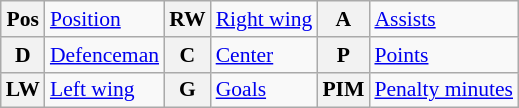<table class="wikitable" style="font-size:90%;">
<tr>
<th>Pos</th>
<td><a href='#'>Position</a></td>
<th>RW</th>
<td><a href='#'>Right wing</a></td>
<th>A</th>
<td><a href='#'>Assists</a></td>
</tr>
<tr>
<th>D</th>
<td><a href='#'>Defenceman</a></td>
<th>C</th>
<td><a href='#'>Center</a></td>
<th>P</th>
<td><a href='#'>Points</a></td>
</tr>
<tr>
<th>LW</th>
<td><a href='#'>Left wing</a></td>
<th>G</th>
<td><a href='#'>Goals</a></td>
<th>PIM</th>
<td><a href='#'>Penalty minutes</a></td>
</tr>
</table>
